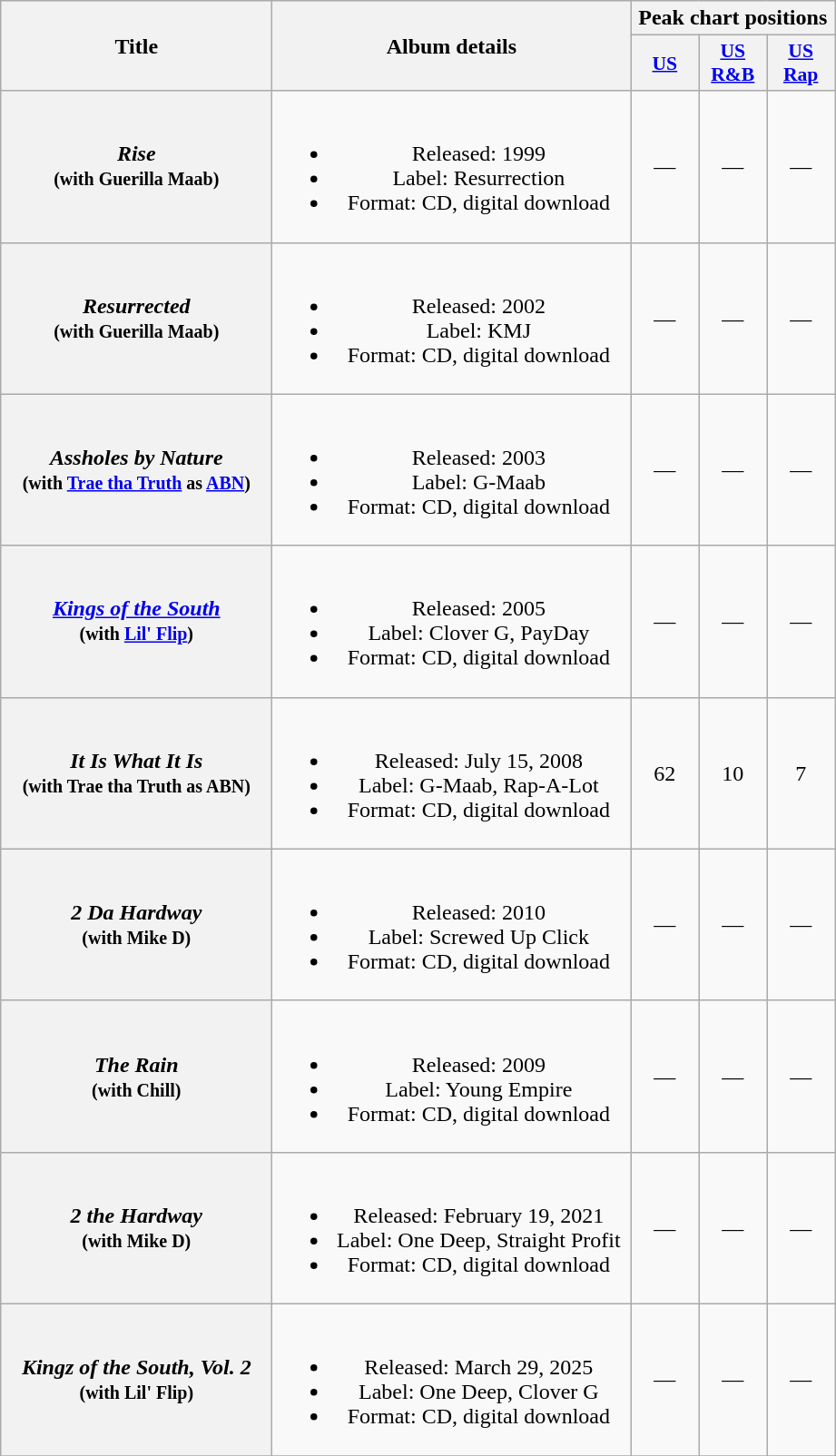<table class="wikitable plainrowheaders" style="text-align:center;">
<tr>
<th scope="col" rowspan="2" style="width:12em;">Title</th>
<th scope="col" rowspan="2" style="width:16em;">Album details</th>
<th scope="col" colspan="3">Peak chart positions</th>
</tr>
<tr>
<th scope="col" style="width:3em;font-size:90%;"><a href='#'>US</a></th>
<th scope="col" style="width:3em;font-size:90%;"><a href='#'>US R&B</a></th>
<th scope="col" style="width:3em;font-size:90%;"><a href='#'>US Rap</a></th>
</tr>
<tr>
<th scope="row"><em>Rise</em> <br><small>(with Guerilla Maab)</small></th>
<td><br><ul><li>Released: 1999</li><li>Label: Resurrection</li><li>Format: CD, digital download</li></ul></td>
<td>—</td>
<td>—</td>
<td>—</td>
</tr>
<tr>
<th scope="row"><em>Resurrected</em> <br><small>(with Guerilla Maab)</small></th>
<td><br><ul><li>Released: 2002</li><li>Label: KMJ</li><li>Format: CD, digital download</li></ul></td>
<td>—</td>
<td>—</td>
<td>—</td>
</tr>
<tr>
<th scope="row"><em>Assholes by Nature</em> <br><small>(with <a href='#'>Trae tha Truth</a> as <a href='#'>ABN</a>)</small></th>
<td><br><ul><li>Released: 2003</li><li>Label: G-Maab</li><li>Format: CD, digital download</li></ul></td>
<td>—</td>
<td>—</td>
<td>—</td>
</tr>
<tr>
<th scope="row"><em><a href='#'>Kings of the South</a></em> <br><small>(with <a href='#'>Lil' Flip</a>)</small></th>
<td><br><ul><li>Released: 2005</li><li>Label: Clover G, PayDay</li><li>Format: CD, digital download</li></ul></td>
<td>—</td>
<td>—</td>
<td>—</td>
</tr>
<tr>
<th scope="row"><em>It Is What It Is</em> <br><small>(with Trae tha Truth as ABN)</small></th>
<td><br><ul><li>Released: July 15, 2008</li><li>Label: G-Maab, Rap-A-Lot</li><li>Format: CD, digital download</li></ul></td>
<td>62</td>
<td>10</td>
<td>7</td>
</tr>
<tr>
<th scope="row"><em>2 Da Hardway</em> <br><small>(with Mike D)</small></th>
<td><br><ul><li>Released: 2010</li><li>Label: Screwed Up Click</li><li>Format: CD, digital download</li></ul></td>
<td>—</td>
<td>—</td>
<td>—</td>
</tr>
<tr>
<th scope="row"><em>The Rain</em> <br><small>(with Chill)</small></th>
<td><br><ul><li>Released: 2009</li><li>Label: Young Empire</li><li>Format: CD, digital download</li></ul></td>
<td>—</td>
<td>—</td>
<td>—</td>
</tr>
<tr>
<th scope="row"><em>2 the Hardway</em> <br><small>(with Mike D)</small></th>
<td><br><ul><li>Released: February 19, 2021</li><li>Label: One Deep, Straight Profit</li><li>Format: CD, digital download</li></ul></td>
<td>—</td>
<td>—</td>
<td>—</td>
</tr>
<tr>
<th scope="row"><em>Kingz of the South, Vol. 2</em> <br><small>(with Lil' Flip)</small></th>
<td><br><ul><li>Released: March 29, 2025</li><li>Label: One Deep, Clover G</li><li>Format: CD, digital download</li></ul></td>
<td>—</td>
<td>—</td>
<td>—</td>
</tr>
<tr>
</tr>
</table>
